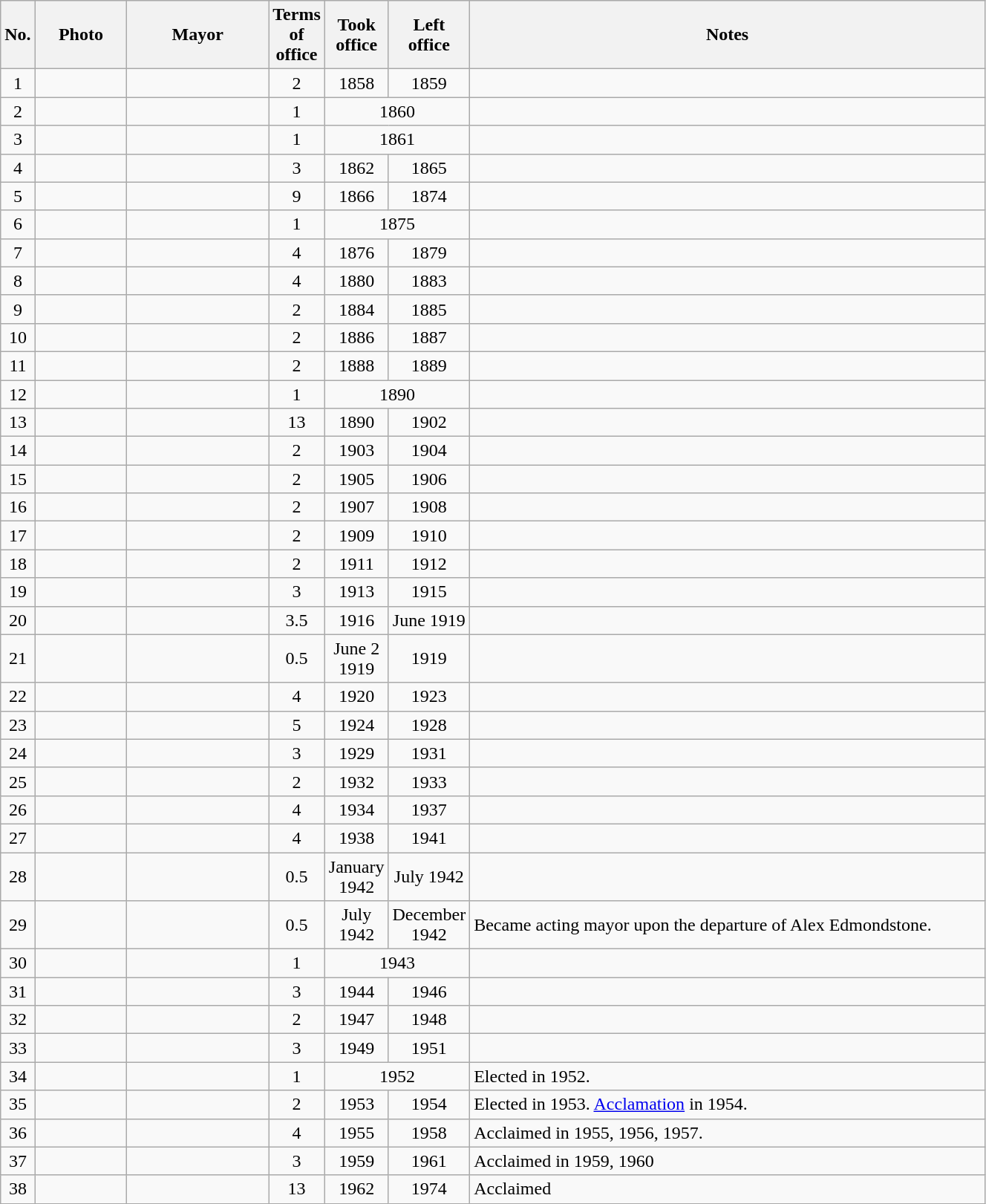<table class="sortable wikitable" style="text-align:left; font-size:100%; width:70%;">
<tr>
<th width="4em">No.</th>
<th width="75px">Photo</th>
<th width="120px">Mayor<br></th>
<th width="7em">Terms of office</th>
<th width="6em">Took office</th>
<th width="6em">Left office</th>
<th>Notes</th>
</tr>
<tr align="center">
<td>1</td>
<td></td>
<td><br></td>
<td align="center">2</td>
<td>1858</td>
<td>1859</td>
<td align="left"></td>
</tr>
<tr align="center">
<td>2</td>
<td></td>
<td></td>
<td align="center">1</td>
<td colspan="2">1860</td>
<td align="left"988></td>
</tr>
<tr align="center">
<td>3</td>
<td></td>
<td></td>
<td align="center">1</td>
<td colspan="2">1861</td>
<td align="left"></td>
</tr>
<tr align="center">
<td>4</td>
<td></td>
<td></td>
<td align="center">3</td>
<td>1862</td>
<td>1865</td>
<td align="left"></td>
</tr>
<tr align="center">
<td>5</td>
<td></td>
<td></td>
<td align="center">9</td>
<td>1866</td>
<td>1874</td>
<td align="left"></td>
</tr>
<tr align="center">
<td>6</td>
<td></td>
<td></td>
<td align="center">1</td>
<td colspan="2">1875</td>
<td align="left"></td>
</tr>
<tr align="center">
<td>7</td>
<td></td>
<td></td>
<td align="center">4</td>
<td>1876</td>
<td>1879</td>
<td align="left"></td>
</tr>
<tr align="center">
<td>8</td>
<td></td>
<td></td>
<td align="center">4</td>
<td>1880</td>
<td>1883</td>
<td align="left"></td>
</tr>
<tr align="center">
<td>9</td>
<td></td>
<td></td>
<td align="center">2</td>
<td>1884</td>
<td>1885</td>
<td align="left"></td>
</tr>
<tr align="center">
<td>10</td>
<td></td>
<td></td>
<td align="center">2</td>
<td>1886</td>
<td>1887</td>
<td align="left"></td>
</tr>
<tr align="center">
<td>11</td>
<td></td>
<td></td>
<td align="center">2</td>
<td>1888</td>
<td>1889</td>
<td align="left"></td>
</tr>
<tr align="center">
<td>12</td>
<td></td>
<td></td>
<td align="center">1</td>
<td colspan="2">1890</td>
<td align="left"></td>
</tr>
<tr align="center">
<td>13</td>
<td></td>
<td></td>
<td align="center">13</td>
<td>1890</td>
<td>1902</td>
<td align="left"></td>
</tr>
<tr align="center">
<td>14</td>
<td></td>
<td></td>
<td align="center">2</td>
<td>1903</td>
<td>1904</td>
<td align="left"></td>
</tr>
<tr align="center">
<td>15</td>
<td></td>
<td></td>
<td align="center">2</td>
<td>1905</td>
<td>1906</td>
<td align="left"></td>
</tr>
<tr align="center">
<td>16</td>
<td></td>
<td></td>
<td align="center">2</td>
<td>1907</td>
<td>1908</td>
<td align="left"></td>
</tr>
<tr align="center">
<td>17</td>
<td></td>
<td></td>
<td align="center">2</td>
<td>1909</td>
<td>1910</td>
<td align="left"></td>
</tr>
<tr align="center">
<td>18</td>
<td></td>
<td></td>
<td align="center">2</td>
<td>1911</td>
<td>1912</td>
<td align="left"></td>
</tr>
<tr align="center">
<td>19</td>
<td></td>
<td></td>
<td align="center">3</td>
<td>1913</td>
<td>1915</td>
<td align="left"></td>
</tr>
<tr align="center">
<td>20</td>
<td></td>
<td></td>
<td align="center">3.5</td>
<td>1916</td>
<td>June 1919</td>
<td align="left"></td>
</tr>
<tr align="center">
<td>21</td>
<td></td>
<td></td>
<td align="center">0.5</td>
<td>June 2 1919</td>
<td>1919</td>
<td align="left"></td>
</tr>
<tr align="center">
<td>22</td>
<td></td>
<td></td>
<td align="center">4</td>
<td>1920</td>
<td>1923</td>
<td align="left"></td>
</tr>
<tr align="center">
<td>23</td>
<td></td>
<td><br></td>
<td align="center">5</td>
<td>1924</td>
<td>1928</td>
<td align="left"></td>
</tr>
<tr align="center">
<td>24</td>
<td></td>
<td></td>
<td align="center">3</td>
<td>1929</td>
<td>1931</td>
<td align="left"></td>
</tr>
<tr align="center">
<td>25</td>
<td></td>
<td></td>
<td align="center">2</td>
<td>1932</td>
<td>1933</td>
<td align="left"></td>
</tr>
<tr align="center">
<td>26</td>
<td></td>
<td></td>
<td align="center">4</td>
<td>1934</td>
<td>1937</td>
<td align="left"></td>
</tr>
<tr align="center">
<td>27</td>
<td></td>
<td></td>
<td align="center">4</td>
<td>1938</td>
<td>1941</td>
<td align="left"></td>
</tr>
<tr align="center">
<td>28</td>
<td></td>
<td></td>
<td align="center">0.5</td>
<td>January 1942</td>
<td>July 1942</td>
<td align="left"></td>
</tr>
<tr align="center">
<td>29</td>
<td></td>
<td></td>
<td align="center">0.5</td>
<td>July 1942</td>
<td>December 1942</td>
<td align="left">Became acting mayor upon the departure of Alex Edmondstone.</td>
</tr>
<tr align="center">
<td>30</td>
<td></td>
<td></td>
<td align="center">1</td>
<td colspan="2">1943</td>
<td align="left"></td>
</tr>
<tr align="center">
<td>31</td>
<td></td>
<td></td>
<td align="center">3</td>
<td>1944</td>
<td>1946</td>
<td align="left"></td>
</tr>
<tr align="center">
<td>32</td>
<td></td>
<td></td>
<td align="center">2</td>
<td>1947</td>
<td>1948</td>
<td align="left"></td>
</tr>
<tr align="center">
<td>33</td>
<td></td>
<td></td>
<td align="center">3</td>
<td>1949</td>
<td>1951</td>
<td align="left"></td>
</tr>
<tr align="center">
<td>34</td>
<td></td>
<td></td>
<td align="center">1</td>
<td colspan="2">1952</td>
<td align="left">Elected in 1952.</td>
</tr>
<tr align="center">
<td>35</td>
<td></td>
<td></td>
<td align="center">2</td>
<td>1953</td>
<td>1954</td>
<td align="left">Elected in 1953. <a href='#'>Acclamation</a> in 1954.</td>
</tr>
<tr align="center">
<td>36</td>
<td></td>
<td></td>
<td align="center">4</td>
<td>1955</td>
<td>1958</td>
<td align="left">Acclaimed in 1955, 1956, 1957.</td>
</tr>
<tr align="center">
<td>37</td>
<td></td>
<td><br></td>
<td align="center">3</td>
<td>1959</td>
<td>1961</td>
<td align="left">Acclaimed in 1959, 1960</td>
</tr>
<tr align="center">
<td>38</td>
<td></td>
<td><br></td>
<td align="center">13</td>
<td>1962</td>
<td>1974</td>
<td align="left">Acclaimed</td>
</tr>
</table>
